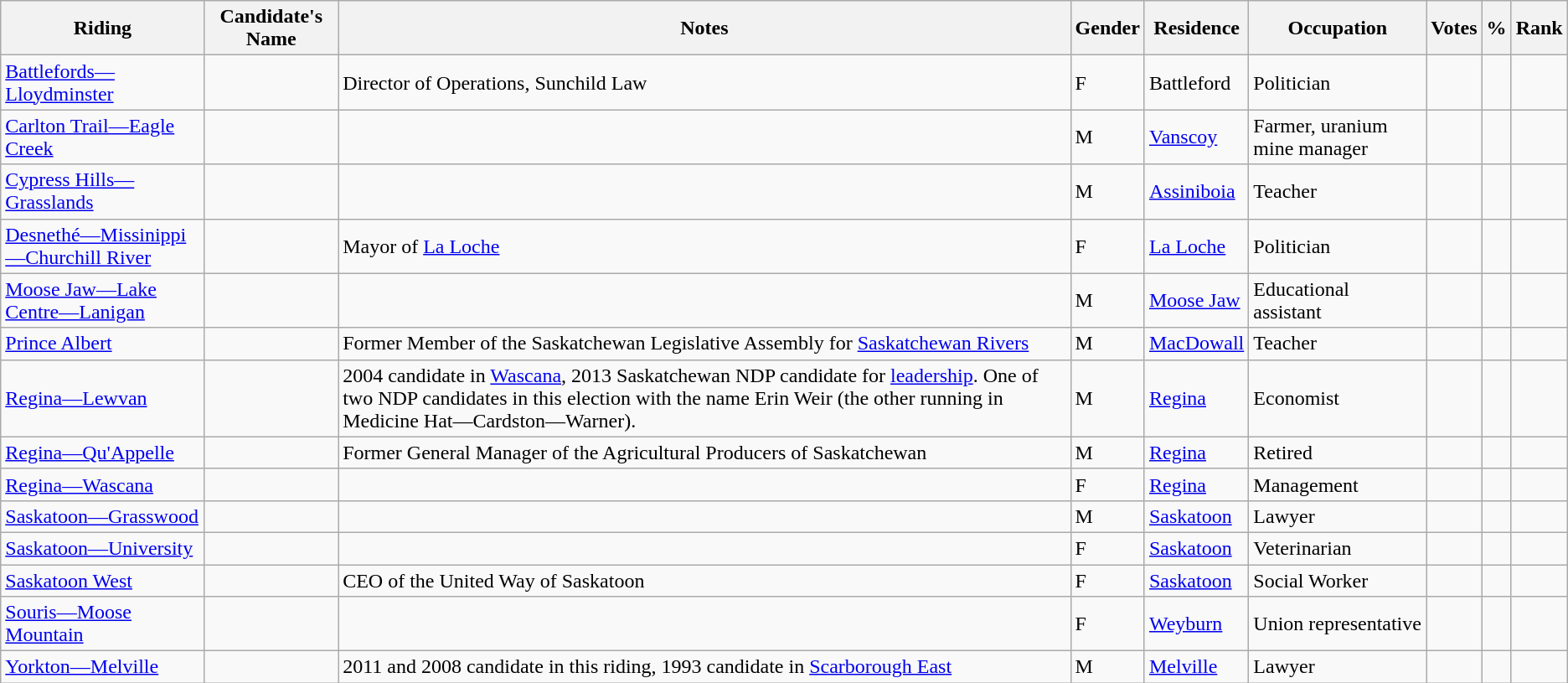<table class="wikitable sortable">
<tr>
<th>Riding<br></th>
<th>Candidate's Name</th>
<th>Notes</th>
<th>Gender</th>
<th>Residence</th>
<th>Occupation</th>
<th>Votes</th>
<th>%</th>
<th>Rank</th>
</tr>
<tr>
<td><a href='#'>Battlefords—Lloydminster</a></td>
<td></td>
<td>Director of Operations, Sunchild Law</td>
<td>F</td>
<td>Battleford</td>
<td>Politician</td>
<td></td>
<td></td>
<td></td>
</tr>
<tr>
<td><a href='#'>Carlton Trail—Eagle Creek</a></td>
<td></td>
<td></td>
<td>M</td>
<td><a href='#'>Vanscoy</a></td>
<td>Farmer, uranium mine manager</td>
<td></td>
<td></td>
<td></td>
</tr>
<tr>
<td><a href='#'>Cypress Hills—Grasslands</a></td>
<td></td>
<td></td>
<td>M</td>
<td><a href='#'>Assiniboia</a></td>
<td>Teacher</td>
<td></td>
<td></td>
<td></td>
</tr>
<tr>
<td><a href='#'>Desnethé—Missinippi—Churchill River</a></td>
<td></td>
<td>Mayor of <a href='#'>La Loche</a></td>
<td>F</td>
<td><a href='#'>La Loche</a></td>
<td>Politician</td>
<td></td>
<td></td>
<td></td>
</tr>
<tr>
<td><a href='#'>Moose Jaw—Lake Centre—Lanigan</a></td>
<td></td>
<td></td>
<td>M</td>
<td><a href='#'>Moose Jaw</a></td>
<td>Educational assistant</td>
<td></td>
<td></td>
<td></td>
</tr>
<tr>
<td><a href='#'>Prince Albert</a></td>
<td></td>
<td>Former Member of the Saskatchewan Legislative Assembly for <a href='#'>Saskatchewan Rivers</a></td>
<td>M</td>
<td><a href='#'>MacDowall</a></td>
<td>Teacher</td>
<td></td>
<td></td>
<td></td>
</tr>
<tr>
<td><a href='#'>Regina—Lewvan</a></td>
<td></td>
<td>2004 candidate in <a href='#'>Wascana</a>, 2013 Saskatchewan NDP candidate for <a href='#'>leadership</a>. One of two NDP candidates in this election with the name Erin Weir (the other running in Medicine Hat—Cardston—Warner).</td>
<td>M</td>
<td><a href='#'>Regina</a></td>
<td>Economist</td>
<td></td>
<td></td>
<td></td>
</tr>
<tr>
<td><a href='#'>Regina—Qu'Appelle</a></td>
<td></td>
<td>Former General Manager of the Agricultural Producers of Saskatchewan</td>
<td>M</td>
<td><a href='#'>Regina</a></td>
<td>Retired</td>
<td></td>
<td></td>
<td></td>
</tr>
<tr>
<td><a href='#'>Regina—Wascana</a></td>
<td></td>
<td></td>
<td>F</td>
<td><a href='#'>Regina</a></td>
<td>Management</td>
<td></td>
<td></td>
<td></td>
</tr>
<tr>
<td><a href='#'>Saskatoon—Grasswood</a></td>
<td></td>
<td></td>
<td>M</td>
<td><a href='#'>Saskatoon</a></td>
<td>Lawyer</td>
<td></td>
<td></td>
<td></td>
</tr>
<tr>
<td><a href='#'>Saskatoon—University</a></td>
<td></td>
<td></td>
<td>F</td>
<td><a href='#'>Saskatoon</a></td>
<td>Veterinarian</td>
<td></td>
<td></td>
<td></td>
</tr>
<tr>
<td><a href='#'>Saskatoon West</a></td>
<td></td>
<td>CEO of the United Way of Saskatoon</td>
<td>F</td>
<td><a href='#'>Saskatoon</a></td>
<td>Social Worker</td>
<td></td>
<td></td>
<td></td>
</tr>
<tr>
<td><a href='#'>Souris—Moose Mountain</a></td>
<td></td>
<td></td>
<td>F</td>
<td><a href='#'>Weyburn</a></td>
<td>Union representative</td>
<td></td>
<td></td>
<td></td>
</tr>
<tr>
<td><a href='#'>Yorkton—Melville</a></td>
<td></td>
<td>2011 and 2008 candidate in this riding, 1993 candidate in <a href='#'>Scarborough East</a></td>
<td>M</td>
<td><a href='#'>Melville</a></td>
<td>Lawyer</td>
<td></td>
<td></td>
<td></td>
</tr>
</table>
